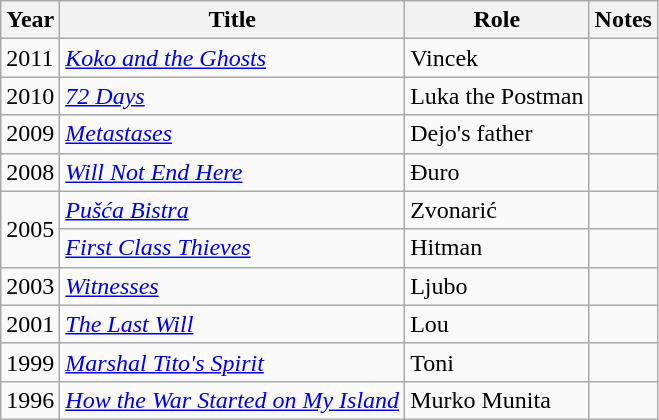<table class="wikitable sortable">
<tr>
<th>Year</th>
<th>Title</th>
<th>Role</th>
<th class="unsortable">Notes</th>
</tr>
<tr>
<td>2011</td>
<td><em><a href='#'>Koko and the Ghosts</a></em></td>
<td>Vincek</td>
<td></td>
</tr>
<tr>
<td>2010</td>
<td><em><a href='#'>72 Days</a></em></td>
<td>Luka the Postman</td>
<td></td>
</tr>
<tr>
<td>2009</td>
<td><em><a href='#'>Metastases</a></em></td>
<td>Dejo's father</td>
<td></td>
</tr>
<tr>
<td>2008</td>
<td><em><a href='#'>Will Not End Here</a></em></td>
<td>Đuro</td>
<td></td>
</tr>
<tr>
<td rowspan=2>2005</td>
<td><em><a href='#'>Pušća Bistra</a></em></td>
<td>Zvonarić</td>
<td></td>
</tr>
<tr>
<td><em><a href='#'>First Class Thieves</a></em></td>
<td>Hitman </td>
<td></td>
</tr>
<tr>
<td>2003</td>
<td><em><a href='#'>Witnesses</a></em></td>
<td>Ljubo</td>
<td></td>
</tr>
<tr>
<td>2001</td>
<td><em><a href='#'>The Last Will</a></em></td>
<td>Lou</td>
<td></td>
</tr>
<tr>
<td>1999</td>
<td><em><a href='#'>Marshal Tito's Spirit</a></em></td>
<td>Toni</td>
<td></td>
</tr>
<tr>
<td>1996</td>
<td><em><a href='#'>How the War Started on My Island</a></em></td>
<td>Murko Munita</td>
<td></td>
</tr>
</table>
